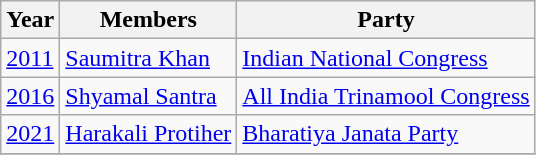<table - class="wikitable sortable">
<tr>
<th>Year</th>
<th>Members</th>
<th>Party</th>
</tr>
<tr>
<td><a href='#'>2011</a></td>
<td><a href='#'>Saumitra Khan</a></td>
<td><a href='#'>Indian National Congress</a></td>
</tr>
<tr>
<td><a href='#'>2016</a></td>
<td><a href='#'>Shyamal Santra</a></td>
<td><a href='#'>All India Trinamool Congress</a></td>
</tr>
<tr>
<td><a href='#'>2021</a></td>
<td><a href='#'>Harakali Protiher</a></td>
<td><a href='#'>Bharatiya Janata Party</a></td>
</tr>
<tr>
</tr>
</table>
